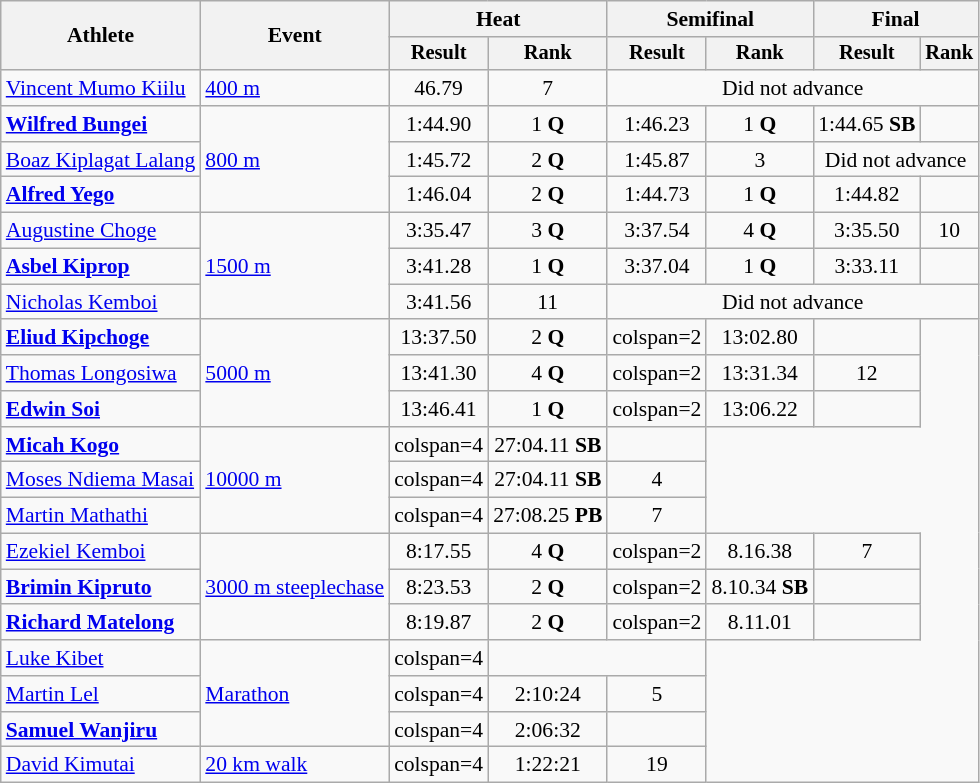<table class=wikitable style="font-size:90%">
<tr>
<th rowspan="2">Athlete</th>
<th rowspan="2">Event</th>
<th colspan="2">Heat</th>
<th colspan="2">Semifinal</th>
<th colspan="2">Final</th>
</tr>
<tr style="font-size:95%">
<th>Result</th>
<th>Rank</th>
<th>Result</th>
<th>Rank</th>
<th>Result</th>
<th>Rank</th>
</tr>
<tr align=center>
<td align=left><a href='#'>Vincent Mumo Kiilu</a></td>
<td align=left><a href='#'>400 m</a></td>
<td>46.79</td>
<td>7</td>
<td colspan=4>Did not advance</td>
</tr>
<tr align=center>
<td align=left><strong><a href='#'>Wilfred Bungei</a></strong></td>
<td align=left rowspan=3><a href='#'>800 m</a></td>
<td>1:44.90</td>
<td>1 <strong>Q</strong></td>
<td>1:46.23</td>
<td>1 <strong>Q</strong></td>
<td>1:44.65 <strong>SB</strong></td>
<td></td>
</tr>
<tr align=center>
<td align=left><a href='#'>Boaz Kiplagat Lalang</a></td>
<td>1:45.72</td>
<td>2 <strong>Q</strong></td>
<td>1:45.87</td>
<td>3</td>
<td colspan=2>Did not advance</td>
</tr>
<tr align=center>
<td align=left><strong><a href='#'>Alfred Yego</a></strong></td>
<td>1:46.04</td>
<td>2 <strong>Q</strong></td>
<td>1:44.73</td>
<td>1 <strong>Q</strong></td>
<td>1:44.82</td>
<td></td>
</tr>
<tr align=center>
<td align=left><a href='#'>Augustine Choge</a></td>
<td align=left rowspan=3><a href='#'>1500 m</a></td>
<td>3:35.47</td>
<td>3 <strong>Q</strong></td>
<td>3:37.54</td>
<td>4 <strong>Q</strong></td>
<td>3:35.50</td>
<td>10</td>
</tr>
<tr align=center>
<td align=left><strong><a href='#'>Asbel Kiprop</a></strong></td>
<td>3:41.28</td>
<td>1 <strong>Q</strong></td>
<td>3:37.04</td>
<td>1 <strong>Q</strong></td>
<td>3:33.11</td>
<td></td>
</tr>
<tr align=center>
<td align=left><a href='#'>Nicholas Kemboi</a></td>
<td>3:41.56</td>
<td>11</td>
<td colspan=4>Did not advance</td>
</tr>
<tr align=center>
<td align=left><strong><a href='#'>Eliud Kipchoge</a></strong></td>
<td align=left rowspan=3><a href='#'>5000 m</a></td>
<td>13:37.50</td>
<td>2 <strong>Q</strong></td>
<td>colspan=2 </td>
<td>13:02.80</td>
<td></td>
</tr>
<tr align=center>
<td align=left><a href='#'>Thomas Longosiwa</a></td>
<td>13:41.30</td>
<td>4 <strong>Q</strong></td>
<td>colspan=2 </td>
<td>13:31.34</td>
<td>12</td>
</tr>
<tr align=center>
<td align=left><strong><a href='#'>Edwin Soi</a></strong></td>
<td>13:46.41</td>
<td>1 <strong>Q</strong></td>
<td>colspan=2 </td>
<td>13:06.22</td>
<td></td>
</tr>
<tr align=center>
<td align=left><strong><a href='#'>Micah Kogo</a></strong></td>
<td align=left rowspan=3><a href='#'>10000 m</a></td>
<td>colspan=4 </td>
<td>27:04.11 <strong>SB</strong></td>
<td></td>
</tr>
<tr align=center>
<td align=left><a href='#'>Moses Ndiema Masai</a></td>
<td>colspan=4 </td>
<td>27:04.11 <strong>SB</strong></td>
<td>4</td>
</tr>
<tr align=center>
<td align=left><a href='#'>Martin Mathathi</a></td>
<td>colspan=4 </td>
<td>27:08.25 <strong>PB</strong></td>
<td>7</td>
</tr>
<tr align=center>
<td align=left><a href='#'>Ezekiel Kemboi</a></td>
<td align=left rowspan=3><a href='#'>3000 m steeplechase</a></td>
<td>8:17.55</td>
<td>4 <strong>Q</strong></td>
<td>colspan=2 </td>
<td>8.16.38</td>
<td>7</td>
</tr>
<tr align=center>
<td align=left><strong><a href='#'>Brimin Kipruto</a></strong></td>
<td>8:23.53</td>
<td>2 <strong>Q</strong></td>
<td>colspan=2 </td>
<td>8.10.34 <strong>SB</strong></td>
<td></td>
</tr>
<tr align=center>
<td align=left><strong><a href='#'>Richard Matelong</a></strong></td>
<td>8:19.87</td>
<td>2 <strong>Q</strong></td>
<td>colspan=2 </td>
<td>8.11.01</td>
<td></td>
</tr>
<tr align=center>
<td align=left><a href='#'>Luke Kibet</a></td>
<td align=left rowspan=3><a href='#'>Marathon</a></td>
<td>colspan=4 </td>
<td colspan=2></td>
</tr>
<tr align=center>
<td align=left><a href='#'>Martin Lel</a></td>
<td>colspan=4 </td>
<td>2:10:24</td>
<td>5</td>
</tr>
<tr align=center>
<td align=left><strong><a href='#'>Samuel Wanjiru</a></strong></td>
<td>colspan=4 </td>
<td>2:06:32 </td>
<td></td>
</tr>
<tr align=center>
<td align=left><a href='#'>David Kimutai</a></td>
<td align=left><a href='#'>20 km walk</a></td>
<td>colspan=4 </td>
<td>1:22:21</td>
<td>19</td>
</tr>
</table>
